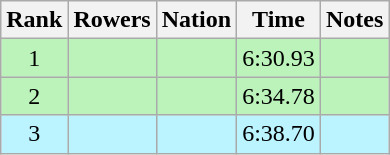<table class="wikitable sortable" style="text-align:center">
<tr>
<th>Rank</th>
<th>Rowers</th>
<th>Nation</th>
<th>Time</th>
<th>Notes</th>
</tr>
<tr bgcolor=bbf3bb>
<td>1</td>
<td align=left data-sort-value="Karlson, Kristine"></td>
<td align=left></td>
<td>6:30.93</td>
<td></td>
</tr>
<tr bgcolor=bbf3bb>
<td>2</td>
<td align=left data-sort-value="Vermulst, Laurien"></td>
<td align=left></td>
<td>6:34.78</td>
<td></td>
</tr>
<tr bgcolor=bbf3ff>
<td>3</td>
<td align=left></td>
<td align=left></td>
<td>6:38.70</td>
<td></td>
</tr>
</table>
